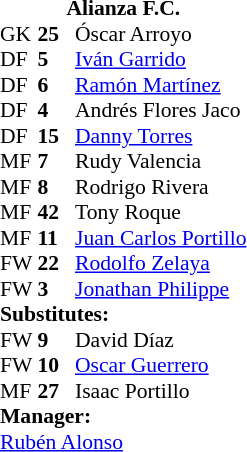<table style="font-size: 90%" cellspacing="0" cellpadding="0">
<tr>
<td colspan="5" style="padding-top: 0.6em; text-align:center"><strong>Alianza F.C.</strong></td>
</tr>
<tr>
<th width="25"></th>
<th width="25"></th>
</tr>
<tr>
<td>GK</td>
<td><strong>25</strong></td>
<td> Óscar Arroyo</td>
</tr>
<tr>
<td>DF</td>
<td><strong>5</strong></td>
<td> <a href='#'>Iván Garrido</a></td>
</tr>
<tr>
<td>DF</td>
<td><strong>6</strong></td>
<td> <a href='#'>Ramón Martínez</a></td>
</tr>
<tr>
<td>DF</td>
<td><strong>4</strong></td>
<td> Andrés Flores Jaco</td>
</tr>
<tr>
<td>DF</td>
<td><strong>15</strong></td>
<td> <a href='#'>Danny Torres</a></td>
</tr>
<tr>
<td>MF</td>
<td><strong>7</strong></td>
<td> Rudy Valencia</td>
</tr>
<tr>
<td>MF</td>
<td><strong>8</strong></td>
<td> Rodrigo Rivera</td>
<td></td>
<td></td>
</tr>
<tr>
<td>MF</td>
<td><strong>42</strong></td>
<td> Tony Roque</td>
<td></td>
<td></td>
</tr>
<tr>
<td>MF</td>
<td><strong>11</strong></td>
<td> <a href='#'>Juan Carlos Portillo</a></td>
</tr>
<tr>
<td>FW</td>
<td><strong>22</strong></td>
<td> <a href='#'>Rodolfo Zelaya</a></td>
<td></td>
<td></td>
</tr>
<tr>
<td>FW</td>
<td><strong>3</strong></td>
<td> <a href='#'>Jonathan Philippe</a></td>
<td></td>
</tr>
<tr>
<td colspan=5><strong>Substitutes:</strong></td>
</tr>
<tr>
<td>FW</td>
<td><strong>9</strong></td>
<td> David Díaz</td>
<td></td>
<td></td>
</tr>
<tr>
<td>FW</td>
<td><strong>10</strong></td>
<td> <a href='#'>Oscar Guerrero</a></td>
<td></td>
<td></td>
</tr>
<tr>
<td>MF</td>
<td><strong>27</strong></td>
<td> Isaac Portillo</td>
<td></td>
<td></td>
</tr>
<tr>
<td colspan=5><strong>Manager:</strong></td>
</tr>
<tr>
<td colspan=5> <a href='#'>Rubén Alonso</a></td>
</tr>
</table>
